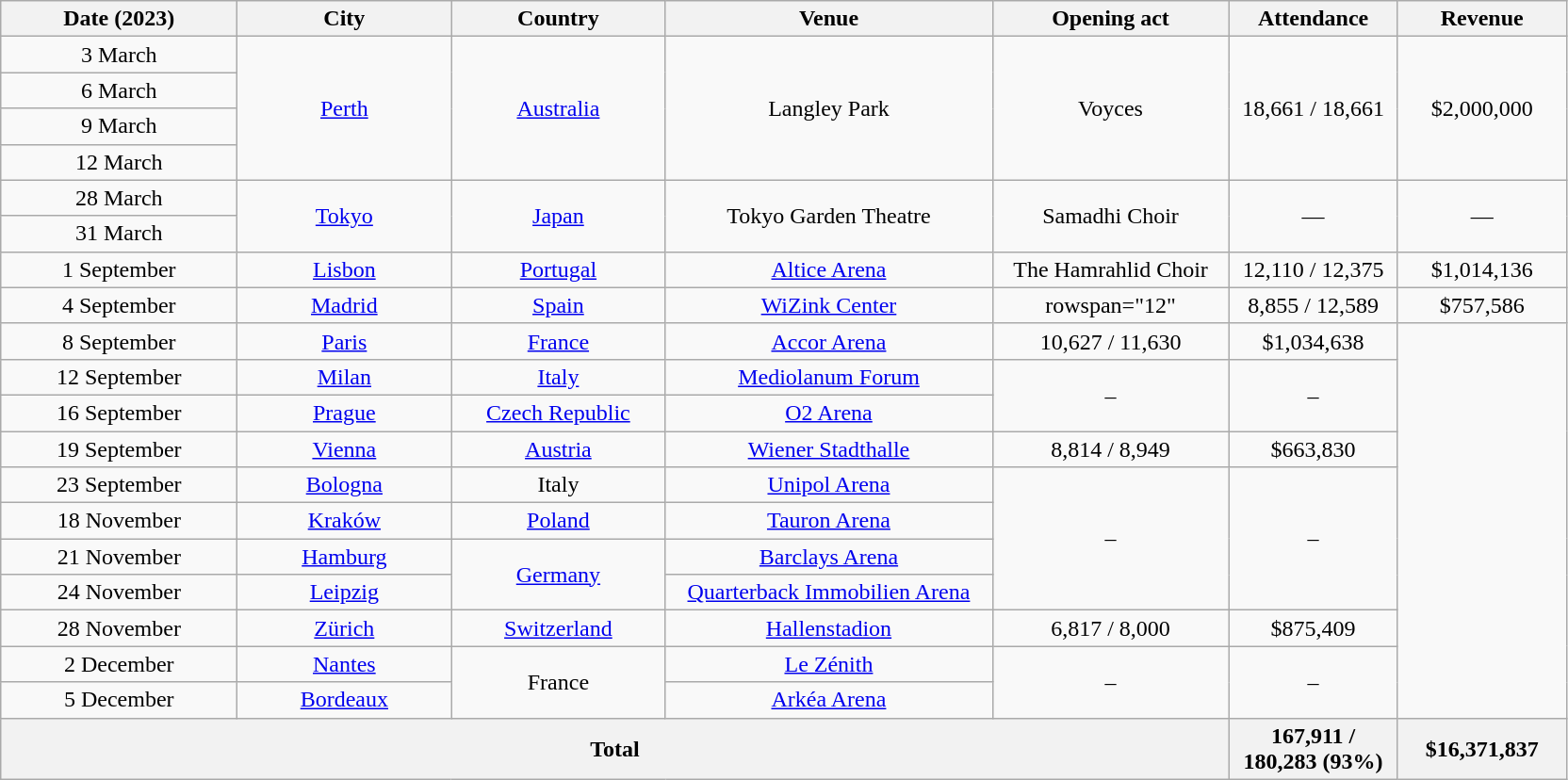<table class="wikitable plainrowheaders" style="text-align: center;">
<tr>
<th scope="col" style="width:10em;">Date (2023)</th>
<th scope="col" style="width:9em;">City</th>
<th scope="col" style="width:9em;">Country</th>
<th scope="col" style="width:14em;">Venue</th>
<th scope="col" style="width:10em;">Opening act</th>
<th scope="col" style="width:7em;">Attendance</th>
<th scope="col" style="width:7em;">Revenue</th>
</tr>
<tr>
<td>3 March</td>
<td rowspan=4><a href='#'>Perth</a></td>
<td rowspan=4><a href='#'>Australia</a></td>
<td rowspan=4>Langley Park</td>
<td rowspan=4>Voyces</td>
<td rowspan=4>18,661 / 18,661</td>
<td rowspan=4>$2,000,000</td>
</tr>
<tr>
<td>6 March</td>
</tr>
<tr>
<td>9 March</td>
</tr>
<tr>
<td>12 March</td>
</tr>
<tr>
<td>28 March</td>
<td rowspan=2><a href='#'>Tokyo</a></td>
<td rowspan=2><a href='#'>Japan</a></td>
<td rowspan=2>Tokyo Garden Theatre</td>
<td rowspan=2>Samadhi Choir</td>
<td rowspan=2>—</td>
<td rowspan=2>—</td>
</tr>
<tr>
<td>31 March</td>
</tr>
<tr>
<td>1 September</td>
<td><a href='#'>Lisbon</a></td>
<td><a href='#'>Portugal</a></td>
<td><a href='#'>Altice Arena</a></td>
<td>The Hamrahlid Choir</td>
<td>12,110 / 12,375</td>
<td>$1,014,136</td>
</tr>
<tr>
<td>4 September</td>
<td><a href='#'>Madrid</a></td>
<td><a href='#'>Spain</a></td>
<td><a href='#'>WiZink Center</a></td>
<td>rowspan="12" </td>
<td>8,855 / 12,589</td>
<td>$757,586</td>
</tr>
<tr>
<td>8 September</td>
<td><a href='#'>Paris</a></td>
<td><a href='#'>France</a></td>
<td><a href='#'>Accor Arena</a></td>
<td>10,627 / 11,630</td>
<td>$1,034,638</td>
</tr>
<tr>
<td>12 September</td>
<td><a href='#'>Milan</a></td>
<td><a href='#'>Italy</a></td>
<td><a href='#'>Mediolanum Forum</a></td>
<td rowspan=2>–</td>
<td rowspan=2>–</td>
</tr>
<tr>
<td>16 September</td>
<td><a href='#'>Prague</a></td>
<td><a href='#'>Czech Republic</a></td>
<td><a href='#'>O2 Arena</a></td>
</tr>
<tr>
<td>19 September</td>
<td><a href='#'>Vienna</a></td>
<td><a href='#'>Austria</a></td>
<td><a href='#'>Wiener Stadthalle</a></td>
<td>8,814 / 8,949</td>
<td>$663,830</td>
</tr>
<tr>
<td>23 September</td>
<td><a href='#'>Bologna</a></td>
<td>Italy</td>
<td><a href='#'>Unipol Arena</a></td>
<td rowspan=4>–</td>
<td rowspan=4>–</td>
</tr>
<tr>
<td>18 November</td>
<td><a href='#'>Kraków</a></td>
<td><a href='#'>Poland</a></td>
<td><a href='#'>Tauron Arena</a></td>
</tr>
<tr>
<td>21 November</td>
<td><a href='#'>Hamburg</a></td>
<td rowspan=2><a href='#'>Germany</a></td>
<td><a href='#'>Barclays Arena</a></td>
</tr>
<tr>
<td>24 November</td>
<td><a href='#'>Leipzig</a></td>
<td><a href='#'>Quarterback Immobilien Arena</a></td>
</tr>
<tr>
<td>28 November</td>
<td><a href='#'>Zürich</a></td>
<td><a href='#'>Switzerland</a></td>
<td><a href='#'>Hallenstadion</a></td>
<td>6,817 / 8,000</td>
<td>$875,409</td>
</tr>
<tr>
<td>2 December</td>
<td><a href='#'>Nantes</a></td>
<td rowspan=2>France</td>
<td><a href='#'>Le Zénith</a></td>
<td rowspan=2>–</td>
<td rowspan=2>–</td>
</tr>
<tr>
<td>5 December</td>
<td><a href='#'>Bordeaux</a></td>
<td><a href='#'>Arkéa Arena</a></td>
</tr>
<tr>
<th colspan="5"><strong>Total</strong></th>
<th>167,911 / 180,283 (93%)</th>
<th>$16,371,837</th>
</tr>
</table>
